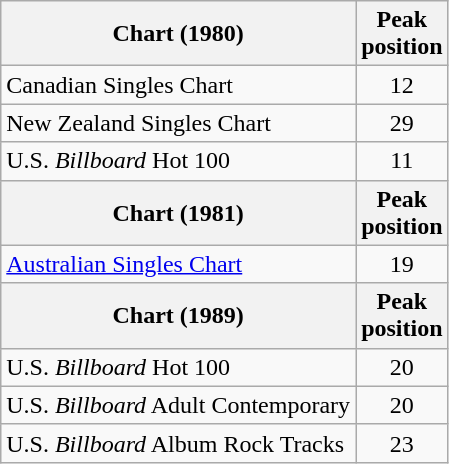<table class="wikitable sortable">
<tr>
<th>Chart (1980)</th>
<th>Peak<br>position</th>
</tr>
<tr>
<td align="left">Canadian Singles Chart</td>
<td style="text-align:center;">12</td>
</tr>
<tr>
<td align="left">New Zealand Singles Chart</td>
<td style="text-align:center;">29</td>
</tr>
<tr>
<td align="left">U.S. <em>Billboard</em> Hot 100</td>
<td style="text-align:center;">11</td>
</tr>
<tr>
<th>Chart (1981)</th>
<th>Peak<br>position</th>
</tr>
<tr>
<td align="left"><a href='#'>Australian Singles Chart</a></td>
<td style="text-align:center;">19</td>
</tr>
<tr>
<th>Chart (1989)</th>
<th>Peak<br>position</th>
</tr>
<tr>
<td>U.S. <em>Billboard</em> Hot 100</td>
<td style="text-align:center;">20</td>
</tr>
<tr>
<td>U.S. <em>Billboard</em> Adult Contemporary</td>
<td style="text-align:center;">20</td>
</tr>
<tr>
<td>U.S. <em>Billboard</em> Album Rock Tracks</td>
<td style="text-align:center;">23</td>
</tr>
</table>
